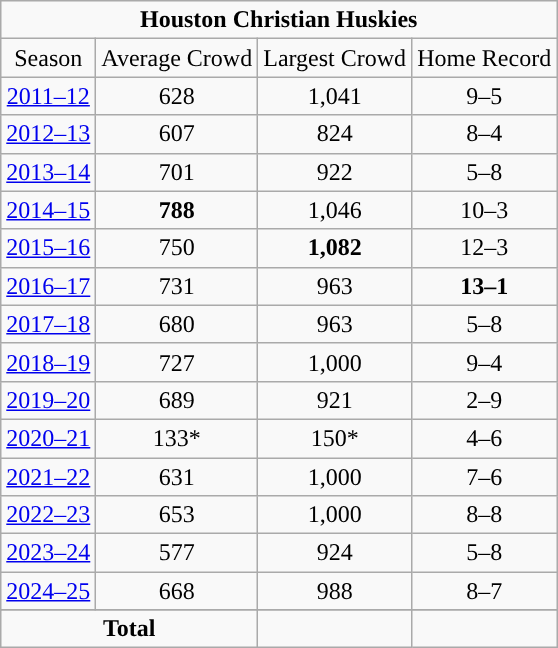<table class="wikitable">
<tr align="center">
<td colspan="4"><strong>Houston Christian Huskies</strong></td>
</tr>
<tr align="center">
<td>Season</td>
<td>Average Crowd</td>
<td>Largest Crowd</td>
<td>Home Record</td>
</tr>
<tr align="center">
<td><a href='#'>2011–12</a></td>
<td>628</td>
<td>1,041</td>
<td>9–5</td>
</tr>
<tr align="center">
<td><a href='#'>2012–13</a></td>
<td>607</td>
<td>824</td>
<td>8–4</td>
</tr>
<tr align="center">
<td><a href='#'>2013–14</a></td>
<td>701</td>
<td>922</td>
<td>5–8</td>
</tr>
<tr align="center">
<td><a href='#'>2014–15</a></td>
<td><strong>788</strong></td>
<td>1,046</td>
<td>10–3</td>
</tr>
<tr align="center">
<td><a href='#'>2015–16</a></td>
<td>750</td>
<td><strong>1,082</strong></td>
<td>12–3</td>
</tr>
<tr align="center">
<td><a href='#'>2016–17</a></td>
<td>731</td>
<td>963</td>
<td><strong>13–1</strong></td>
</tr>
<tr align="center">
<td><a href='#'>2017–18</a></td>
<td>680</td>
<td>963</td>
<td>5–8</td>
</tr>
<tr align="center">
<td><a href='#'>2018–19</a></td>
<td>727</td>
<td>1,000</td>
<td>9–4</td>
</tr>
<tr align="center">
<td><a href='#'>2019–20</a></td>
<td>689</td>
<td>921</td>
<td>2–9</td>
</tr>
<tr align="center">
<td><a href='#'>2020–21</a></td>
<td>133*</td>
<td>150*</td>
<td>4–6</td>
</tr>
<tr align="center">
<td><a href='#'>2021–22</a></td>
<td>631</td>
<td>1,000</td>
<td>7–6</td>
</tr>
<tr align="center">
<td><a href='#'>2022–23</a></td>
<td>653</td>
<td>1,000</td>
<td>8–8</td>
</tr>
<tr align="center">
<td><a href='#'>2023–24</a></td>
<td>577</td>
<td>924</td>
<td>5–8</td>
</tr>
<tr align="center">
<td><a href='#'>2024–25</a></td>
<td>668</td>
<td>988</td>
<td>8–7</td>
</tr>
<tr align="center">
</tr>
<tr style="text-align:center; ">
<td colspan="2"><strong>Total</strong></td>
<td></td>
<td><strong></strong></td>
</tr>
</table>
